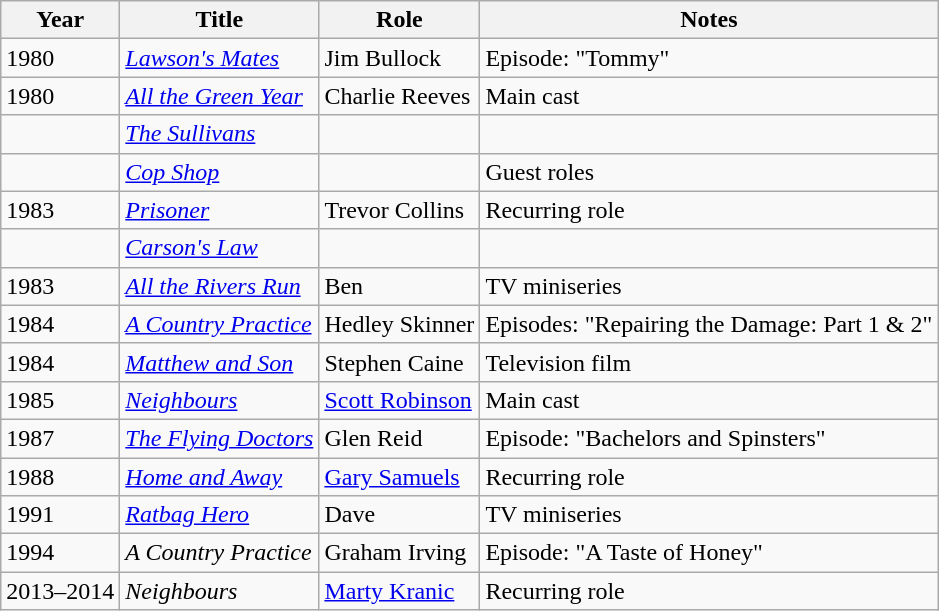<table class="wikitable">
<tr>
<th>Year</th>
<th>Title</th>
<th>Role</th>
<th>Notes</th>
</tr>
<tr>
<td>1980</td>
<td><em><a href='#'>Lawson's Mates</a></em></td>
<td>Jim Bullock</td>
<td>Episode: "Tommy"</td>
</tr>
<tr>
<td>1980</td>
<td><em><a href='#'>All the Green Year</a></em></td>
<td>Charlie Reeves</td>
<td>Main cast</td>
</tr>
<tr>
<td></td>
<td><em><a href='#'>The Sullivans</a></em></td>
<td></td>
<td></td>
</tr>
<tr>
<td></td>
<td><em><a href='#'>Cop Shop</a></em></td>
<td></td>
<td>Guest roles</td>
</tr>
<tr>
<td>1983</td>
<td><em><a href='#'>Prisoner</a></em></td>
<td>Trevor Collins</td>
<td>Recurring role</td>
</tr>
<tr>
<td></td>
<td><em><a href='#'>Carson's Law</a></em></td>
<td></td>
<td></td>
</tr>
<tr>
<td>1983</td>
<td><em><a href='#'>All the Rivers Run</a></em></td>
<td>Ben</td>
<td>TV miniseries</td>
</tr>
<tr>
<td>1984</td>
<td><em><a href='#'>A Country Practice</a></em></td>
<td>Hedley Skinner</td>
<td>Episodes: "Repairing the Damage: Part 1 & 2"</td>
</tr>
<tr>
<td>1984</td>
<td><em><a href='#'>Matthew and Son</a></em></td>
<td>Stephen Caine</td>
<td>Television film</td>
</tr>
<tr>
<td>1985</td>
<td><em><a href='#'>Neighbours</a></em></td>
<td><a href='#'>Scott Robinson</a></td>
<td>Main cast</td>
</tr>
<tr>
<td>1987</td>
<td><em><a href='#'>The Flying Doctors</a></em></td>
<td>Glen Reid</td>
<td>Episode: "Bachelors and Spinsters"</td>
</tr>
<tr>
<td>1988</td>
<td><em><a href='#'>Home and Away</a></em></td>
<td><a href='#'>Gary Samuels</a></td>
<td>Recurring role</td>
</tr>
<tr>
<td>1991</td>
<td><em><a href='#'>Ratbag Hero</a></em></td>
<td>Dave</td>
<td>TV miniseries</td>
</tr>
<tr>
<td>1994</td>
<td><em>A Country Practice</em></td>
<td>Graham Irving</td>
<td>Episode: "A Taste of Honey"</td>
</tr>
<tr>
<td>2013–2014</td>
<td><em>Neighbours</em></td>
<td><a href='#'>Marty Kranic</a></td>
<td>Recurring role</td>
</tr>
</table>
